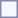<table style="border:1px solid #8888aa; background:#f7f8ff; padding:5px; font-size:95%; margin:0 12px 12px 0;">
</table>
